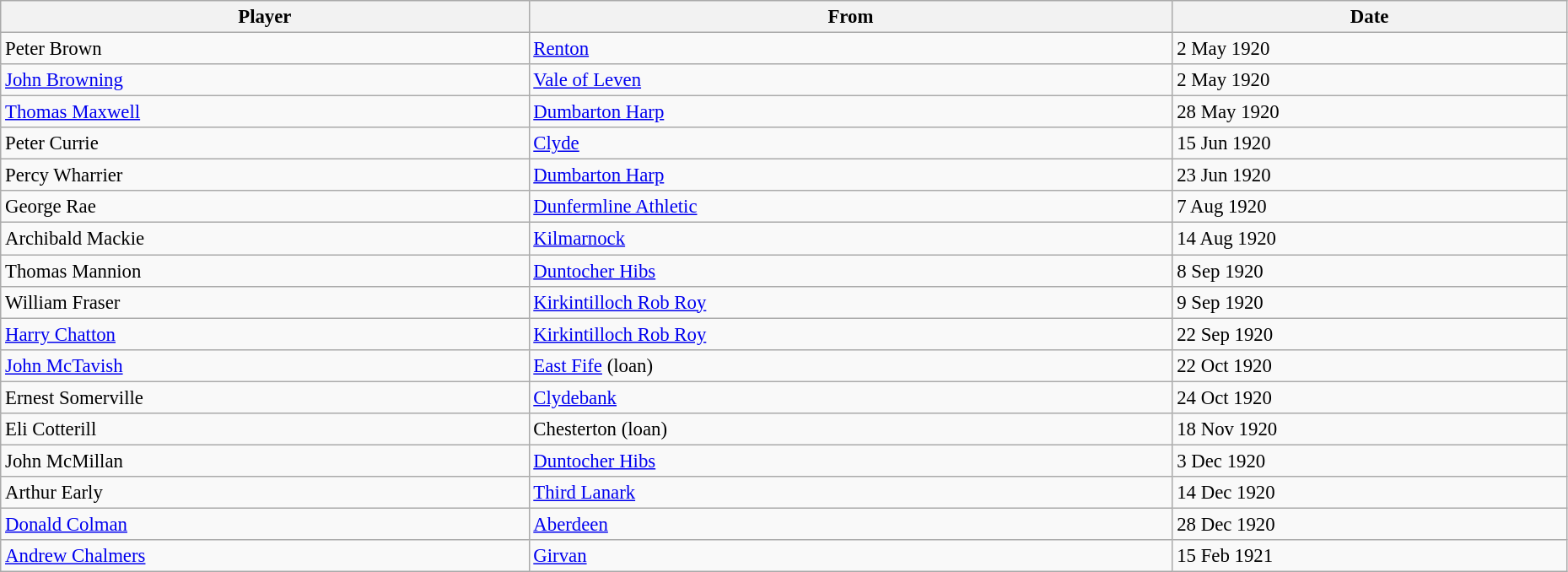<table class="wikitable" style="text-align:center; font-size:95%;width:98%; text-align:left">
<tr>
<th>Player</th>
<th>From</th>
<th>Date</th>
</tr>
<tr>
<td> Peter Brown</td>
<td> <a href='#'>Renton</a></td>
<td>2 May 1920</td>
</tr>
<tr>
<td> <a href='#'>John Browning</a></td>
<td> <a href='#'>Vale of Leven</a></td>
<td>2 May 1920</td>
</tr>
<tr>
<td> <a href='#'>Thomas Maxwell</a></td>
<td> <a href='#'>Dumbarton Harp</a></td>
<td>28 May 1920</td>
</tr>
<tr>
<td> Peter Currie</td>
<td> <a href='#'>Clyde</a></td>
<td>15 Jun 1920</td>
</tr>
<tr>
<td> Percy Wharrier</td>
<td> <a href='#'>Dumbarton Harp</a></td>
<td>23 Jun 1920</td>
</tr>
<tr>
<td> George Rae</td>
<td> <a href='#'>Dunfermline Athletic</a></td>
<td>7 Aug 1920</td>
</tr>
<tr>
<td> Archibald Mackie</td>
<td> <a href='#'>Kilmarnock</a></td>
<td>14 Aug 1920</td>
</tr>
<tr>
<td> Thomas Mannion</td>
<td> <a href='#'>Duntocher Hibs</a></td>
<td>8 Sep 1920</td>
</tr>
<tr>
<td> William Fraser</td>
<td> <a href='#'>Kirkintilloch Rob Roy</a></td>
<td>9 Sep 1920</td>
</tr>
<tr>
<td> <a href='#'>Harry Chatton</a></td>
<td> <a href='#'>Kirkintilloch Rob Roy</a></td>
<td>22 Sep 1920</td>
</tr>
<tr>
<td> <a href='#'>John McTavish</a></td>
<td> <a href='#'>East Fife</a> (loan)</td>
<td>22 Oct 1920</td>
</tr>
<tr>
<td> Ernest Somerville</td>
<td> <a href='#'>Clydebank</a></td>
<td>24 Oct 1920</td>
</tr>
<tr>
<td> Eli Cotterill</td>
<td> Chesterton (loan)</td>
<td>18 Nov 1920</td>
</tr>
<tr>
<td> John McMillan</td>
<td> <a href='#'>Duntocher Hibs</a></td>
<td>3 Dec 1920</td>
</tr>
<tr>
<td> Arthur Early</td>
<td> <a href='#'>Third Lanark</a></td>
<td>14 Dec 1920</td>
</tr>
<tr>
<td> <a href='#'>Donald Colman</a></td>
<td> <a href='#'>Aberdeen</a></td>
<td>28 Dec 1920</td>
</tr>
<tr>
<td> <a href='#'>Andrew Chalmers</a></td>
<td> <a href='#'>Girvan</a></td>
<td>15 Feb 1921</td>
</tr>
</table>
